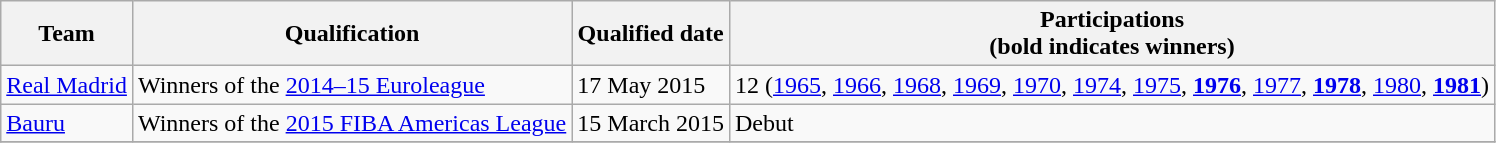<table class="wikitable">
<tr>
<th>Team</th>
<th>Qualification</th>
<th>Qualified date</th>
<th>Participations <br>(bold indicates winners)</th>
</tr>
<tr>
<td> <a href='#'>Real Madrid</a></td>
<td>Winners of the <a href='#'>2014–15 Euroleague</a></td>
<td>17 May 2015</td>
<td>12 (<a href='#'>1965</a>, <a href='#'>1966</a>, <a href='#'>1968</a>, <a href='#'>1969</a>, <a href='#'>1970</a>, <a href='#'>1974</a>, <a href='#'>1975</a>, <strong><a href='#'>1976</a></strong>, <a href='#'>1977</a>, <strong><a href='#'>1978</a></strong>, <a href='#'>1980</a>, <strong><a href='#'>1981</a></strong>)</td>
</tr>
<tr>
<td> <a href='#'>Bauru</a></td>
<td>Winners of the <a href='#'>2015 FIBA Americas League</a></td>
<td>15 March 2015</td>
<td>Debut</td>
</tr>
<tr>
</tr>
</table>
